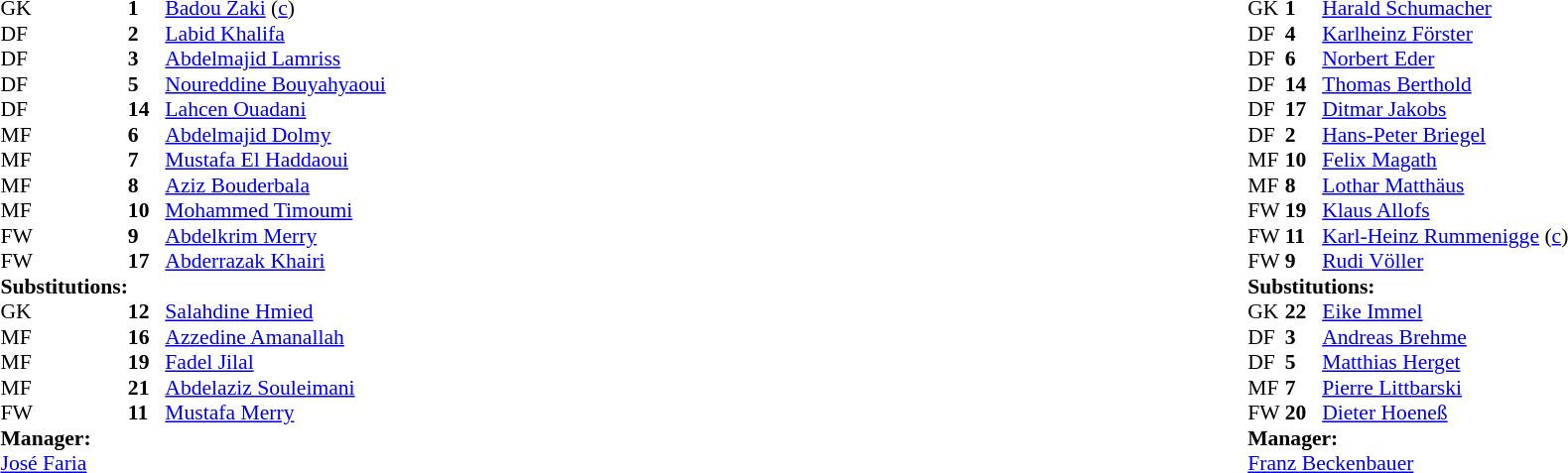<table width="100%">
<tr>
<td valign="top" width="50%"><br><table style="font-size: 90%" cellspacing="0" cellpadding="0">
<tr>
<th width="25"></th>
<th width="25"></th>
</tr>
<tr>
<td>GK</td>
<td><strong>1</strong></td>
<td><a href='#'>Badou Zaki</a> (<a href='#'>c</a>)</td>
</tr>
<tr>
<td>DF</td>
<td><strong>2</strong></td>
<td><a href='#'>Labid Khalifa</a></td>
<td></td>
</tr>
<tr>
<td>DF</td>
<td><strong>3</strong></td>
<td><a href='#'>Abdelmajid Lamriss</a></td>
<td></td>
</tr>
<tr>
<td>DF</td>
<td><strong>5</strong></td>
<td><a href='#'>Noureddine Bouyahyaoui</a></td>
</tr>
<tr>
<td>DF</td>
<td><strong>14</strong></td>
<td><a href='#'>Lahcen Ouadani</a></td>
</tr>
<tr>
<td>MF</td>
<td><strong>6</strong></td>
<td><a href='#'>Abdelmajid Dolmy</a></td>
</tr>
<tr>
<td>MF</td>
<td><strong>7</strong></td>
<td><a href='#'>Mustafa El Haddaoui</a></td>
</tr>
<tr>
<td>MF</td>
<td><strong>8</strong></td>
<td><a href='#'>Aziz Bouderbala</a></td>
</tr>
<tr>
<td>MF</td>
<td><strong>10</strong></td>
<td><a href='#'>Mohammed Timoumi</a></td>
</tr>
<tr>
<td>FW</td>
<td><strong>9</strong></td>
<td><a href='#'>Abdelkrim Merry</a></td>
</tr>
<tr>
<td>FW</td>
<td><strong>17</strong></td>
<td><a href='#'>Abderrazak Khairi</a></td>
</tr>
<tr>
<td><strong>Substitutions:</strong></td>
<td></td>
<td></td>
</tr>
<tr>
<td>GK</td>
<td><strong>12</strong></td>
<td><a href='#'>Salahdine Hmied</a></td>
</tr>
<tr>
<td>MF</td>
<td><strong>16</strong></td>
<td><a href='#'>Azzedine Amanallah</a></td>
</tr>
<tr>
<td>MF</td>
<td><strong>19</strong></td>
<td><a href='#'>Fadel Jilal</a></td>
</tr>
<tr>
<td>MF</td>
<td><strong>21</strong></td>
<td><a href='#'>Abdelaziz Souleimani</a></td>
</tr>
<tr>
<td>FW</td>
<td><strong>11</strong></td>
<td><a href='#'>Mustafa Merry</a></td>
</tr>
<tr>
<td colspan=3><strong>Manager:</strong></td>
</tr>
<tr>
<td colspan=3> <a href='#'>José Faria</a></td>
</tr>
</table>
</td>
<td valign="top"></td>
<td valign="top" width="50%"><br><table style="font-size: 90%" cellspacing="0" cellpadding="0" align="center">
<tr>
<th width=25></th>
<th width=25></th>
</tr>
<tr>
<td>GK</td>
<td><strong>1</strong></td>
<td><a href='#'>Harald Schumacher</a></td>
</tr>
<tr>
<td>DF</td>
<td><strong>4</strong></td>
<td><a href='#'>Karlheinz Förster</a></td>
</tr>
<tr>
<td>DF</td>
<td><strong>6</strong></td>
<td><a href='#'>Norbert Eder</a></td>
</tr>
<tr>
<td>DF</td>
<td><strong>14</strong></td>
<td><a href='#'>Thomas Berthold</a></td>
</tr>
<tr>
<td>DF</td>
<td><strong>17</strong></td>
<td><a href='#'>Ditmar Jakobs</a></td>
</tr>
<tr>
<td>DF</td>
<td><strong>2</strong></td>
<td><a href='#'>Hans-Peter Briegel</a></td>
</tr>
<tr>
<td>MF</td>
<td><strong>10</strong></td>
<td><a href='#'>Felix Magath</a></td>
</tr>
<tr>
<td>MF</td>
<td><strong>8</strong></td>
<td><a href='#'>Lothar Matthäus</a></td>
</tr>
<tr>
<td>FW</td>
<td><strong>19</strong></td>
<td><a href='#'>Klaus Allofs</a></td>
</tr>
<tr>
<td>FW</td>
<td><strong>11</strong></td>
<td><a href='#'>Karl-Heinz Rummenigge</a> (<a href='#'>c</a>)</td>
</tr>
<tr>
<td>FW</td>
<td><strong>9</strong></td>
<td><a href='#'>Rudi Völler</a></td>
<td></td>
<td></td>
</tr>
<tr>
<td colspan=3><strong>Substitutions:</strong></td>
</tr>
<tr>
<td>GK</td>
<td><strong>22</strong></td>
<td><a href='#'>Eike Immel</a></td>
<td></td>
<td></td>
</tr>
<tr>
<td>DF</td>
<td><strong>3</strong></td>
<td><a href='#'>Andreas Brehme</a></td>
<td></td>
<td></td>
</tr>
<tr>
<td>DF</td>
<td><strong>5</strong></td>
<td><a href='#'>Matthias Herget</a></td>
<td></td>
<td></td>
</tr>
<tr>
<td>MF</td>
<td><strong>7</strong></td>
<td><a href='#'>Pierre Littbarski</a></td>
<td></td>
<td></td>
</tr>
<tr>
<td>FW</td>
<td><strong>20</strong></td>
<td><a href='#'>Dieter Hoeneß</a></td>
<td></td>
<td></td>
</tr>
<tr>
<td colspan=3><strong>Manager:</strong></td>
</tr>
<tr>
<td colspan=3><a href='#'>Franz Beckenbauer</a></td>
</tr>
</table>
</td>
</tr>
</table>
